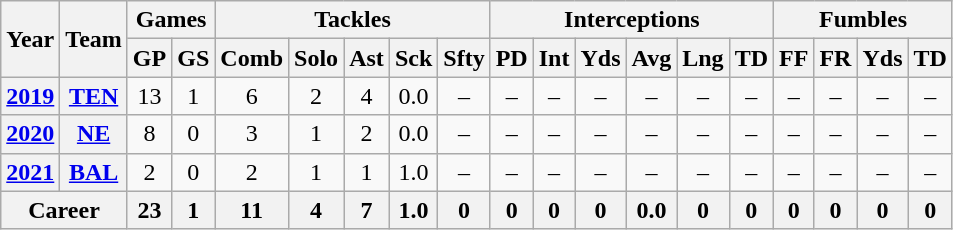<table class=wikitable style="text-align:center;">
<tr>
<th rowspan="2">Year</th>
<th rowspan="2">Team</th>
<th colspan="2">Games</th>
<th colspan="5">Tackles</th>
<th colspan="6">Interceptions</th>
<th colspan="4">Fumbles</th>
</tr>
<tr>
<th>GP</th>
<th>GS</th>
<th>Comb</th>
<th>Solo</th>
<th>Ast</th>
<th>Sck</th>
<th>Sfty</th>
<th>PD</th>
<th>Int</th>
<th>Yds</th>
<th>Avg</th>
<th>Lng</th>
<th>TD</th>
<th>FF</th>
<th>FR</th>
<th>Yds</th>
<th>TD</th>
</tr>
<tr>
<th><a href='#'>2019</a></th>
<th><a href='#'>TEN</a></th>
<td>13</td>
<td>1</td>
<td>6</td>
<td>2</td>
<td>4</td>
<td>0.0</td>
<td>–</td>
<td>–</td>
<td>–</td>
<td>–</td>
<td>–</td>
<td>–</td>
<td>–</td>
<td>–</td>
<td>–</td>
<td>–</td>
<td>–</td>
</tr>
<tr>
<th><a href='#'>2020</a></th>
<th><a href='#'>NE</a></th>
<td>8</td>
<td>0</td>
<td>3</td>
<td>1</td>
<td>2</td>
<td>0.0</td>
<td>–</td>
<td>–</td>
<td>–</td>
<td>–</td>
<td>–</td>
<td>–</td>
<td>–</td>
<td>–</td>
<td>–</td>
<td>–</td>
<td>–</td>
</tr>
<tr>
<th><a href='#'>2021</a></th>
<th><a href='#'>BAL</a></th>
<td>2</td>
<td>0</td>
<td>2</td>
<td>1</td>
<td>1</td>
<td>1.0</td>
<td>–</td>
<td>–</td>
<td>–</td>
<td>–</td>
<td>–</td>
<td>–</td>
<td>–</td>
<td>–</td>
<td>–</td>
<td>–</td>
<td>–</td>
</tr>
<tr>
<th colspan="2">Career</th>
<th>23</th>
<th>1</th>
<th>11</th>
<th>4</th>
<th>7</th>
<th>1.0</th>
<th>0</th>
<th>0</th>
<th>0</th>
<th>0</th>
<th>0.0</th>
<th>0</th>
<th>0</th>
<th>0</th>
<th>0</th>
<th>0</th>
<th>0</th>
</tr>
</table>
